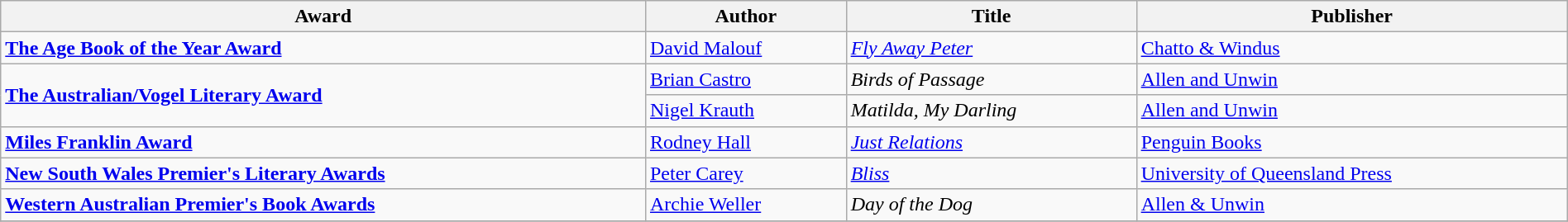<table class="wikitable" width=100%>
<tr>
<th>Award</th>
<th>Author</th>
<th>Title</th>
<th>Publisher</th>
</tr>
<tr>
<td><strong><a href='#'>The Age Book of the Year Award</a></strong></td>
<td><a href='#'>David Malouf</a></td>
<td><em><a href='#'>Fly Away Peter</a></em></td>
<td><a href='#'>Chatto & Windus</a></td>
</tr>
<tr>
<td rowspan=2><strong><a href='#'>The Australian/Vogel Literary Award</a></strong></td>
<td><a href='#'>Brian Castro</a></td>
<td><em>Birds of Passage</em></td>
<td><a href='#'>Allen and Unwin</a></td>
</tr>
<tr>
<td><a href='#'>Nigel Krauth</a></td>
<td><em>Matilda, My Darling</em></td>
<td><a href='#'>Allen and Unwin</a></td>
</tr>
<tr>
<td><strong><a href='#'>Miles Franklin Award</a></strong></td>
<td><a href='#'>Rodney Hall</a></td>
<td><em><a href='#'>Just Relations</a></em></td>
<td><a href='#'>Penguin Books</a></td>
</tr>
<tr>
<td><strong><a href='#'>New South Wales Premier's Literary Awards</a></strong></td>
<td><a href='#'>Peter Carey</a></td>
<td><em><a href='#'>Bliss</a></em></td>
<td><a href='#'>University of Queensland Press</a></td>
</tr>
<tr>
<td><strong><a href='#'>Western Australian Premier's Book Awards</a></strong></td>
<td><a href='#'>Archie Weller</a></td>
<td><em>Day of the Dog</em></td>
<td><a href='#'>Allen & Unwin</a></td>
</tr>
<tr>
</tr>
</table>
